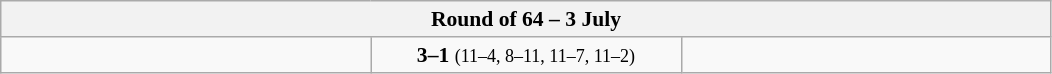<table class="wikitable" style="text-align: center; font-size:90% ">
<tr>
<th colspan=3>Round of 64 – 3 July</th>
</tr>
<tr>
<td align=left width="240"><strong><br></strong></td>
<td align=center width="200"><strong>3–1</strong> <small>(11–4, 8–11, 11–7, 11–2)</small></td>
<td align=left width="240"><br></td>
</tr>
</table>
